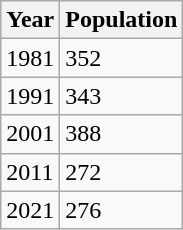<table class=wikitable>
<tr>
<th>Year</th>
<th>Population</th>
</tr>
<tr>
<td>1981</td>
<td>352</td>
</tr>
<tr>
<td>1991</td>
<td>343</td>
</tr>
<tr>
<td>2001</td>
<td>388</td>
</tr>
<tr>
<td>2011</td>
<td>272</td>
</tr>
<tr>
<td>2021</td>
<td>276</td>
</tr>
</table>
